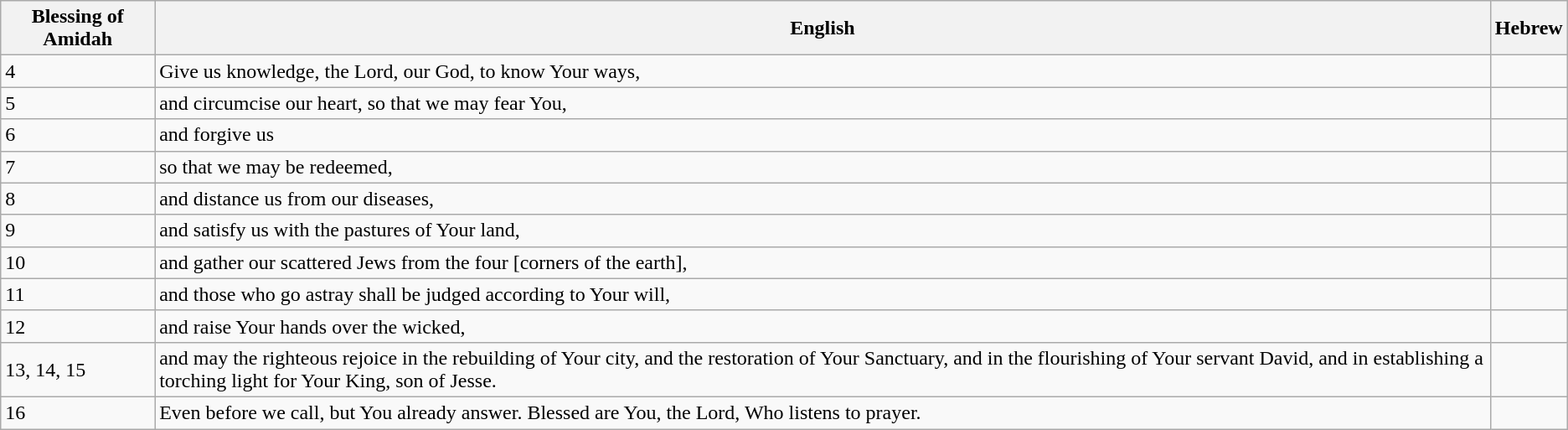<table class="wikitable">
<tr>
<th>Blessing of Amidah</th>
<th>English</th>
<th>Hebrew</th>
</tr>
<tr>
<td>4</td>
<td>Give us knowledge, the Lord, our God, to know Your ways,</td>
<td></td>
</tr>
<tr>
<td>5</td>
<td>and circumcise our heart, so that we may fear You,</td>
<td></td>
</tr>
<tr>
<td>6</td>
<td>and forgive us</td>
<td></td>
</tr>
<tr>
<td>7</td>
<td>so that we may be redeemed,</td>
<td></td>
</tr>
<tr>
<td>8</td>
<td>and distance us from our diseases,</td>
<td></td>
</tr>
<tr>
<td>9</td>
<td>and satisfy us with the pastures of Your land,</td>
<td></td>
</tr>
<tr>
<td>10</td>
<td>and gather our scattered Jews from the four [corners of the earth],</td>
<td></td>
</tr>
<tr>
<td>11</td>
<td>and those who go astray shall be judged according to Your will,</td>
<td></td>
</tr>
<tr>
<td>12</td>
<td>and raise Your hands over the wicked,</td>
<td></td>
</tr>
<tr>
<td>13, 14, 15</td>
<td>and may the righteous rejoice in the rebuilding of Your city, and the restoration of Your Sanctuary, and in the flourishing of Your servant David, and in establishing a torching light for Your King, son of Jesse.</td>
<td></td>
</tr>
<tr>
<td>16</td>
<td>Even before we call, but You already answer. Blessed are You, the Lord, Who listens to prayer.</td>
<td></td>
</tr>
</table>
